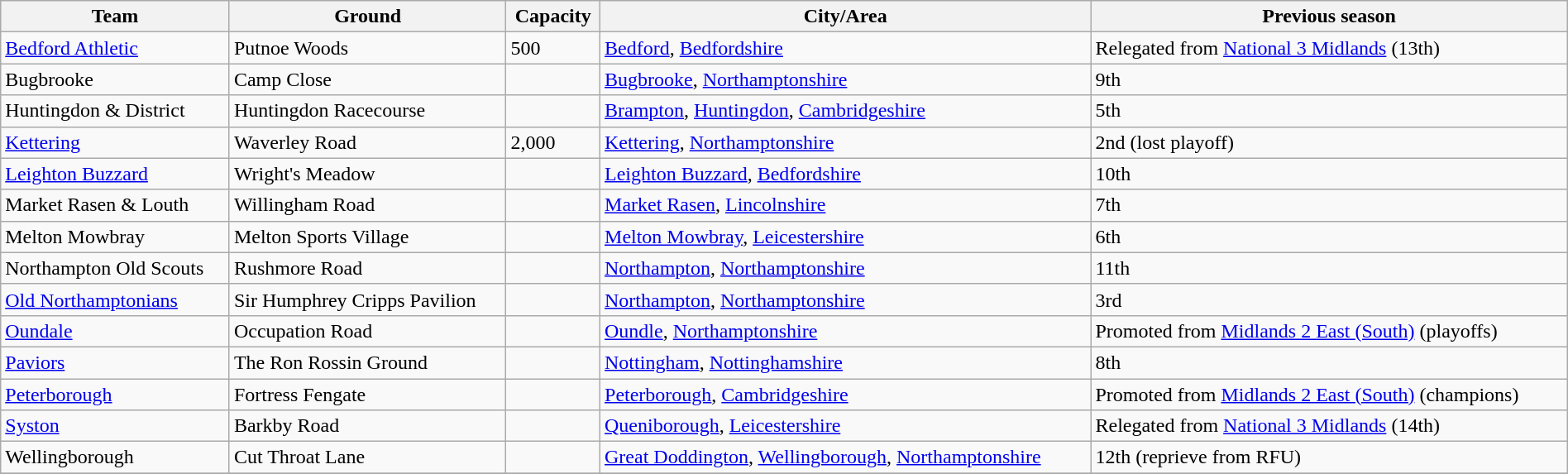<table class="wikitable sortable" width=100%>
<tr>
<th>Team</th>
<th>Ground</th>
<th>Capacity</th>
<th>City/Area</th>
<th>Previous season</th>
</tr>
<tr>
<td><a href='#'>Bedford Athletic</a></td>
<td>Putnoe Woods</td>
<td>500</td>
<td><a href='#'>Bedford</a>, <a href='#'>Bedfordshire</a></td>
<td>Relegated from <a href='#'>National 3 Midlands</a> (13th)</td>
</tr>
<tr>
<td>Bugbrooke</td>
<td>Camp Close</td>
<td></td>
<td><a href='#'>Bugbrooke</a>, <a href='#'>Northamptonshire</a></td>
<td>9th</td>
</tr>
<tr>
<td>Huntingdon & District</td>
<td>Huntingdon Racecourse</td>
<td></td>
<td><a href='#'>Brampton</a>, <a href='#'>Huntingdon</a>, <a href='#'>Cambridgeshire</a></td>
<td>5th</td>
</tr>
<tr>
<td><a href='#'>Kettering</a></td>
<td>Waverley Road</td>
<td>2,000</td>
<td><a href='#'>Kettering</a>, <a href='#'>Northamptonshire</a></td>
<td>2nd (lost playoff)</td>
</tr>
<tr>
<td><a href='#'>Leighton Buzzard</a></td>
<td>Wright's Meadow</td>
<td></td>
<td><a href='#'>Leighton Buzzard</a>, <a href='#'>Bedfordshire</a></td>
<td>10th</td>
</tr>
<tr>
<td>Market Rasen & Louth</td>
<td>Willingham Road</td>
<td></td>
<td><a href='#'>Market Rasen</a>, <a href='#'>Lincolnshire</a></td>
<td>7th</td>
</tr>
<tr>
<td>Melton Mowbray</td>
<td>Melton Sports Village</td>
<td></td>
<td><a href='#'>Melton Mowbray</a>, <a href='#'>Leicestershire</a></td>
<td>6th</td>
</tr>
<tr>
<td>Northampton Old Scouts</td>
<td>Rushmore Road</td>
<td></td>
<td><a href='#'>Northampton</a>, <a href='#'>Northamptonshire</a></td>
<td>11th</td>
</tr>
<tr>
<td><a href='#'>Old Northamptonians</a></td>
<td>Sir Humphrey Cripps Pavilion</td>
<td></td>
<td><a href='#'>Northampton</a>, <a href='#'>Northamptonshire</a></td>
<td>3rd</td>
</tr>
<tr>
<td><a href='#'>Oundale</a></td>
<td>Occupation Road</td>
<td></td>
<td><a href='#'>Oundle</a>, <a href='#'>Northamptonshire</a></td>
<td>Promoted from <a href='#'>Midlands 2 East (South)</a> (playoffs)</td>
</tr>
<tr>
<td><a href='#'>Paviors</a></td>
<td>The Ron Rossin Ground</td>
<td></td>
<td><a href='#'>Nottingham</a>, <a href='#'>Nottinghamshire</a></td>
<td>8th</td>
</tr>
<tr>
<td><a href='#'>Peterborough</a></td>
<td>Fortress Fengate</td>
<td></td>
<td><a href='#'>Peterborough</a>, <a href='#'>Cambridgeshire</a></td>
<td>Promoted from <a href='#'>Midlands 2 East (South)</a> (champions)</td>
</tr>
<tr>
<td><a href='#'>Syston</a></td>
<td>Barkby Road</td>
<td></td>
<td><a href='#'>Queniborough</a>, <a href='#'>Leicestershire</a></td>
<td>Relegated from <a href='#'>National 3 Midlands</a> (14th)</td>
</tr>
<tr>
<td>Wellingborough</td>
<td>Cut Throat Lane</td>
<td></td>
<td><a href='#'>Great Doddington</a>, <a href='#'>Wellingborough</a>, <a href='#'>Northamptonshire</a></td>
<td>12th (reprieve from RFU)</td>
</tr>
<tr>
</tr>
</table>
